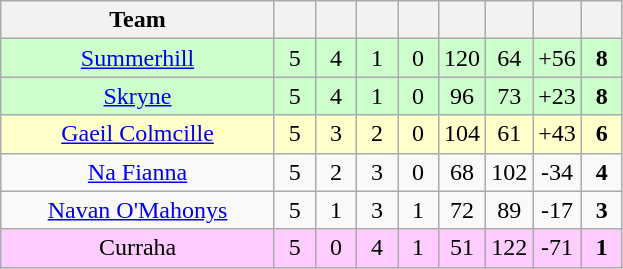<table class="wikitable" style="text-align:center">
<tr>
<th style="width:175px;">Team</th>
<th width="20"></th>
<th width="20"></th>
<th width="20"></th>
<th width="20"></th>
<th width="20"></th>
<th width="20"></th>
<th width="20"></th>
<th width="20"></th>
</tr>
<tr style="background:#cfc;">
<td><a href='#'>Summerhill</a></td>
<td>5</td>
<td>4</td>
<td>1</td>
<td>0</td>
<td>120</td>
<td>64</td>
<td>+56</td>
<td><strong>8</strong></td>
</tr>
<tr style="background:#cfc;">
<td><a href='#'>Skryne</a></td>
<td>5</td>
<td>4</td>
<td>1</td>
<td>0</td>
<td>96</td>
<td>73</td>
<td>+23</td>
<td><strong>8</strong></td>
</tr>
<tr style="background:#ffffcc;">
<td><a href='#'>Gaeil Colmcille</a></td>
<td>5</td>
<td>3</td>
<td>2</td>
<td>0</td>
<td>104</td>
<td>61</td>
<td>+43</td>
<td><strong>6</strong></td>
</tr>
<tr>
<td><a href='#'>Na Fianna</a></td>
<td>5</td>
<td>2</td>
<td>3</td>
<td>0</td>
<td>68</td>
<td>102</td>
<td>-34</td>
<td><strong>4</strong></td>
</tr>
<tr>
<td><a href='#'>Navan O'Mahonys</a></td>
<td>5</td>
<td>1</td>
<td>3</td>
<td>1</td>
<td>72</td>
<td>89</td>
<td>-17</td>
<td><strong>3</strong></td>
</tr>
<tr style="background:#fcf;">
<td>Curraha</td>
<td>5</td>
<td>0</td>
<td>4</td>
<td>1</td>
<td>51</td>
<td>122</td>
<td>-71</td>
<td><strong>1</strong></td>
</tr>
</table>
